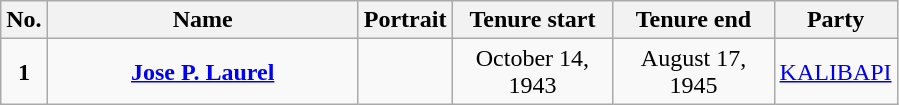<table class="wikitable" style="text-align:center" |>
<tr>
<th>No.</th>
<th width="200px">Name</th>
<th>Portrait</th>
<th width="100px">Tenure start</th>
<th width="100px">Tenure end</th>
<th><strong>Party</strong></th>
</tr>
<tr>
<td><strong>1</strong></td>
<td><strong><a href='#'>Jose P. Laurel</a></strong><br></td>
<td></td>
<td>October 14, 1943</td>
<td>August 17, 1945</td>
<td><a href='#'>KALIBAPI</a></td>
</tr>
</table>
